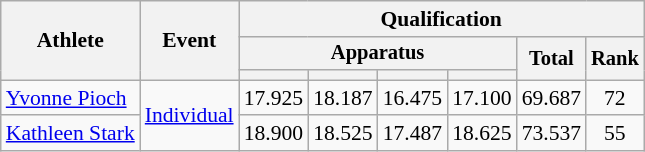<table class="wikitable" style="font-size:90%">
<tr>
<th rowspan=3>Athlete</th>
<th rowspan=3>Event</th>
<th colspan=6>Qualification</th>
</tr>
<tr style="font-size:95%">
<th colspan=4>Apparatus</th>
<th rowspan=2>Total</th>
<th rowspan=2>Rank</th>
</tr>
<tr style="font-size:95%">
<th></th>
<th></th>
<th></th>
<th></th>
</tr>
<tr align=center>
<td align=left><a href='#'>Yvonne Pioch</a></td>
<td align=left rowspan=2><a href='#'>Individual</a></td>
<td>17.925</td>
<td>18.187</td>
<td>16.475</td>
<td>17.100</td>
<td>69.687</td>
<td>72</td>
</tr>
<tr align=center>
<td align=left><a href='#'>Kathleen Stark</a></td>
<td>18.900</td>
<td>18.525</td>
<td>17.487</td>
<td>18.625</td>
<td>73.537</td>
<td>55</td>
</tr>
</table>
